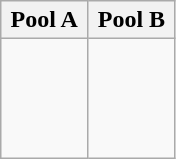<table class="wikitable">
<tr>
<th width=45%>Pool A</th>
<th width=45%>Pool B</th>
</tr>
<tr>
<td><br><br>
<br>
<br>
</td>
<td><br><br>
<br>
<br>
</td>
</tr>
</table>
